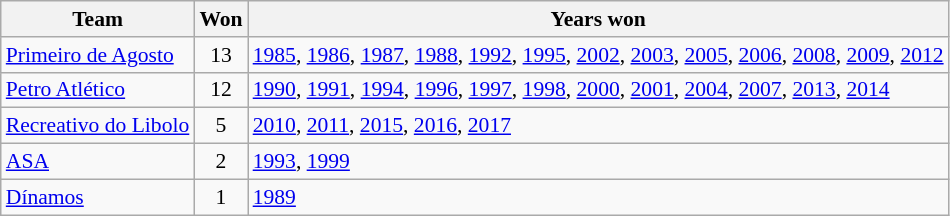<table class="wikitable" style="font-size:90%;">
<tr>
<th>Team</th>
<th>Won</th>
<th>Years won</th>
</tr>
<tr>
<td><a href='#'>Primeiro de Agosto</a></td>
<td align=center>13</td>
<td><a href='#'>1985</a>, <a href='#'>1986</a>, <a href='#'>1987</a>, <a href='#'>1988</a>, <a href='#'>1992</a>, <a href='#'>1995</a>, <a href='#'>2002</a>, <a href='#'>2003</a>, <a href='#'>2005</a>, <a href='#'>2006</a>, <a href='#'>2008</a>, <a href='#'>2009</a>, <a href='#'>2012</a></td>
</tr>
<tr>
<td><a href='#'>Petro Atlético</a></td>
<td align=center>12</td>
<td><a href='#'>1990</a>, <a href='#'>1991</a>, <a href='#'>1994</a>, <a href='#'>1996</a>, <a href='#'>1997</a>, <a href='#'>1998</a>, <a href='#'>2000</a>, <a href='#'>2001</a>, <a href='#'>2004</a>, <a href='#'>2007</a>, <a href='#'>2013</a>, <a href='#'>2014</a></td>
</tr>
<tr>
<td><a href='#'>Recreativo do Libolo</a></td>
<td align=center>5</td>
<td><a href='#'>2010</a>, <a href='#'>2011</a>, <a href='#'>2015</a>, <a href='#'>2016</a>, <a href='#'>2017</a></td>
</tr>
<tr>
<td><a href='#'>ASA</a></td>
<td align=center>2</td>
<td><a href='#'>1993</a>, <a href='#'>1999</a></td>
</tr>
<tr>
<td><a href='#'>Dínamos</a></td>
<td align=center>1</td>
<td><a href='#'>1989</a></td>
</tr>
</table>
